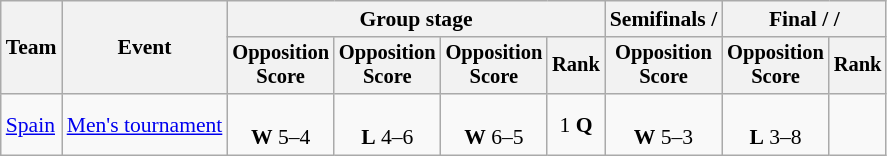<table class="wikitable" style="text-align:center; font-size:90%">
<tr>
<th rowspan=2>Team</th>
<th rowspan=2>Event</th>
<th colspan=4>Group stage</th>
<th>Semifinals / </th>
<th colspan=2>Final /  / </th>
</tr>
<tr style="font-size:95%">
<th>Opposition<br>Score</th>
<th>Opposition<br>Score</th>
<th>Opposition<br>Score</th>
<th>Rank</th>
<th>Opposition<br>Score</th>
<th>Opposition<br>Score</th>
<th>Rank</th>
</tr>
<tr>
<td align=left><a href='#'>Spain</a></td>
<td><a href='#'>Men's tournament</a></td>
<td><br><strong>W</strong> 5–4</td>
<td><br><strong>L</strong> 4–6</td>
<td><br><strong>W</strong> 6–5</td>
<td>1 <strong>Q</strong></td>
<td><br><strong>W</strong> 5–3</td>
<td><br><strong>L</strong> 3–8</td>
<td></td>
</tr>
</table>
